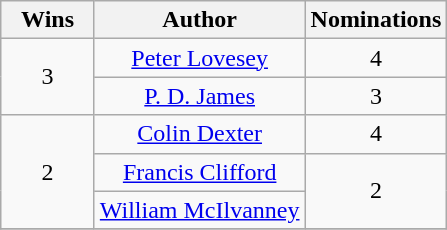<table class="wikitable" style="text-align:center;">
<tr>
<th scope="col" width="55">Wins</th>
<th scope="col">Author</th>
<th scope="col" width="55">Nominations</th>
</tr>
<tr>
<td rowspan=2>3</td>
<td><a href='#'>Peter Lovesey</a></td>
<td>4</td>
</tr>
<tr>
<td><a href='#'>P. D. James</a></td>
<td>3</td>
</tr>
<tr>
<td rowspan=3>2</td>
<td><a href='#'>Colin Dexter</a></td>
<td>4</td>
</tr>
<tr>
<td><a href='#'>Francis Clifford</a></td>
<td rowspan=2>2</td>
</tr>
<tr>
<td><a href='#'>William McIlvanney</a></td>
</tr>
<tr>
</tr>
</table>
